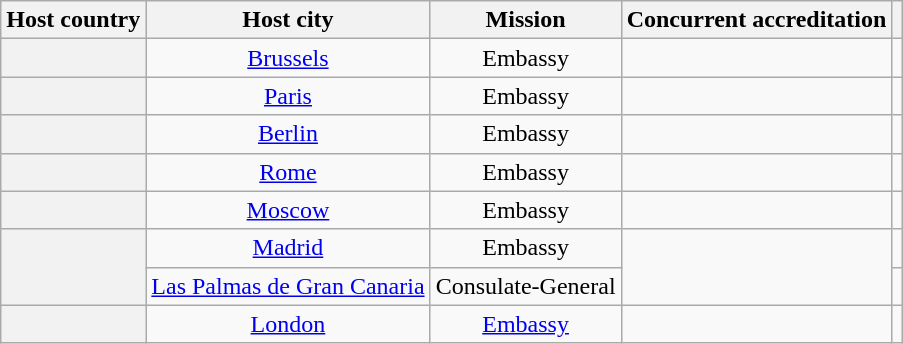<table class="wikitable plainrowheaders" style="text-align:center;">
<tr>
<th scope="col">Host country</th>
<th scope="col">Host city</th>
<th scope="col">Mission</th>
<th scope="col">Concurrent accreditation</th>
<th scope="col"></th>
</tr>
<tr>
<th scope="row"></th>
<td><a href='#'>Brussels</a></td>
<td>Embassy</td>
<td></td>
<td></td>
</tr>
<tr>
<th scope="row"></th>
<td><a href='#'>Paris</a></td>
<td>Embassy</td>
<td></td>
<td></td>
</tr>
<tr>
<th scope="row"></th>
<td><a href='#'>Berlin</a></td>
<td>Embassy</td>
<td></td>
<td></td>
</tr>
<tr>
<th scope="row"></th>
<td><a href='#'>Rome</a></td>
<td>Embassy</td>
<td></td>
<td></td>
</tr>
<tr>
<th scope="row"></th>
<td><a href='#'>Moscow</a></td>
<td>Embassy</td>
<td></td>
<td></td>
</tr>
<tr>
<th scope="row" rowspan="2"></th>
<td><a href='#'>Madrid</a></td>
<td>Embassy</td>
<td rowspan="2"></td>
<td></td>
</tr>
<tr>
<td><a href='#'>Las Palmas de Gran Canaria</a></td>
<td>Consulate-General</td>
<td></td>
</tr>
<tr>
<th scope="row"></th>
<td><a href='#'>London</a></td>
<td><a href='#'>Embassy</a></td>
<td></td>
<td></td>
</tr>
</table>
